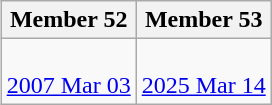<table class=wikitable align=right>
<tr>
<th>Member 52</th>
<th>Member 53</th>
</tr>
<tr>
<td><br><a href='#'>2007 Mar 03</a></td>
<td><br><a href='#'>2025 Mar 14</a></td>
</tr>
</table>
